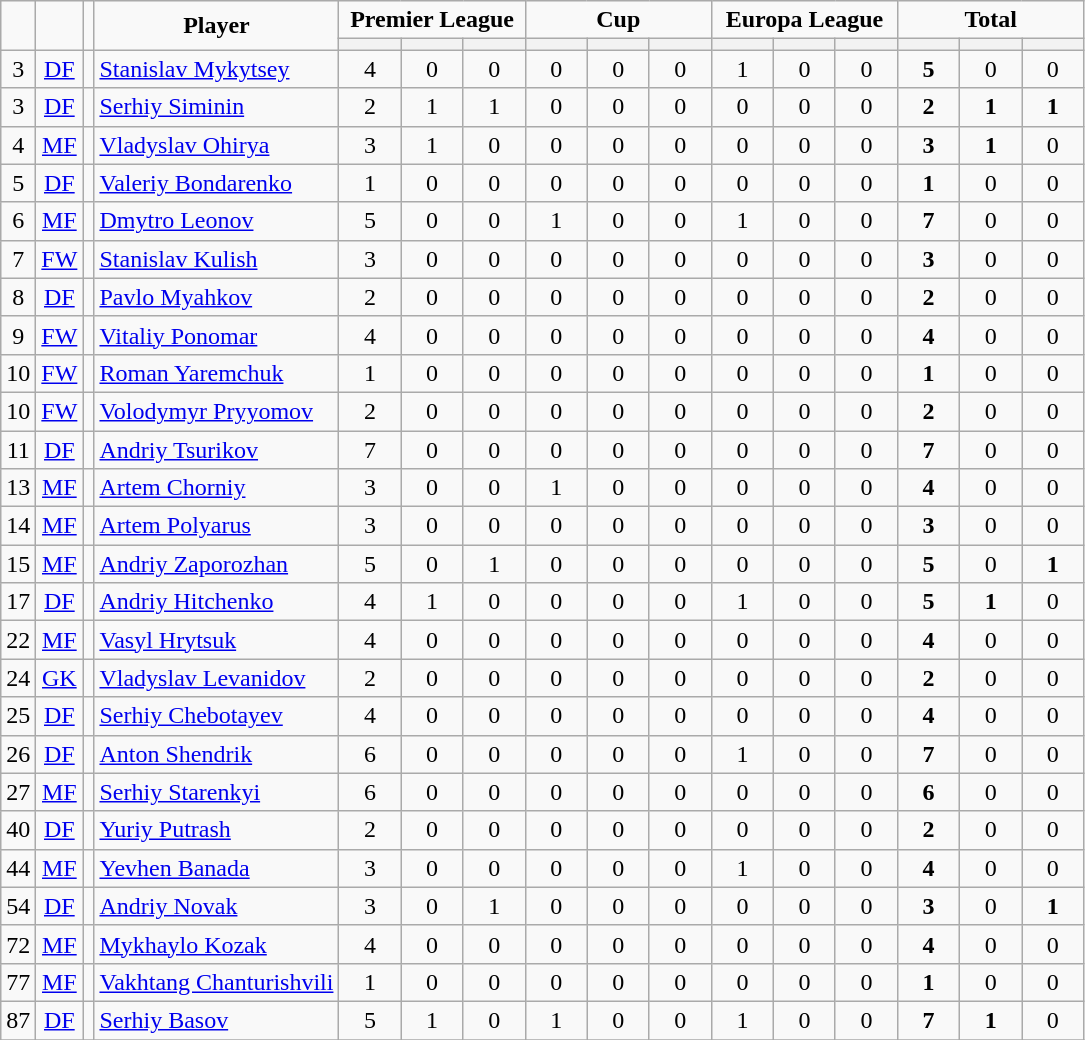<table class="wikitable" style="text-align:center;">
<tr>
<td rowspan="2" !width=15><strong></strong></td>
<td rowspan="2" !width=15><strong></strong></td>
<td rowspan="2" !width=15><strong></strong></td>
<td rowspan="2" !width=120><strong>Player</strong></td>
<td colspan="3"><strong>Premier League</strong></td>
<td colspan="3"><strong>Cup</strong></td>
<td colspan="3"><strong>Europa League</strong></td>
<td colspan="3"><strong>Total</strong></td>
</tr>
<tr>
<th width=34; background:#fe9;"></th>
<th width=34; background:#fe9;"></th>
<th width=34; background:#ff8888;"></th>
<th width=34; background:#fe9;"></th>
<th width=34; background:#fe9;"></th>
<th width=34; background:#ff8888;"></th>
<th width=34; background:#fe9;"></th>
<th width=34; background:#fe9;"></th>
<th width=34; background:#ff8888;"></th>
<th width=34; background:#fe9;"></th>
<th width=34; background:#fe9;"></th>
<th width=34; background:#ff8888;"></th>
</tr>
<tr>
<td>3</td>
<td><a href='#'>DF</a></td>
<td></td>
<td align=left><a href='#'>Stanislav Mykytsey</a></td>
<td>4</td>
<td>0</td>
<td>0</td>
<td>0</td>
<td>0</td>
<td>0</td>
<td>1</td>
<td>0</td>
<td>0</td>
<td><strong>5</strong></td>
<td>0</td>
<td>0</td>
</tr>
<tr>
<td>3</td>
<td><a href='#'>DF</a></td>
<td></td>
<td align=left><a href='#'>Serhiy Siminin</a></td>
<td>2</td>
<td>1</td>
<td>1</td>
<td>0</td>
<td>0</td>
<td>0</td>
<td>0</td>
<td>0</td>
<td>0</td>
<td><strong>2</strong></td>
<td><strong>1</strong></td>
<td><strong>1</strong></td>
</tr>
<tr>
<td>4</td>
<td><a href='#'>MF</a></td>
<td></td>
<td align=left><a href='#'>Vladyslav Ohirya</a></td>
<td>3</td>
<td>1</td>
<td>0</td>
<td>0</td>
<td>0</td>
<td>0</td>
<td>0</td>
<td>0</td>
<td>0</td>
<td><strong>3</strong></td>
<td><strong>1</strong></td>
<td>0</td>
</tr>
<tr>
<td>5</td>
<td><a href='#'>DF</a></td>
<td></td>
<td align=left><a href='#'>Valeriy Bondarenko</a></td>
<td>1</td>
<td>0</td>
<td>0</td>
<td>0</td>
<td>0</td>
<td>0</td>
<td>0</td>
<td>0</td>
<td>0</td>
<td><strong>1</strong></td>
<td>0</td>
<td>0</td>
</tr>
<tr>
<td>6</td>
<td><a href='#'>MF</a></td>
<td></td>
<td align=left><a href='#'>Dmytro Leonov</a></td>
<td>5</td>
<td>0</td>
<td>0</td>
<td>1</td>
<td>0</td>
<td>0</td>
<td>1</td>
<td>0</td>
<td>0</td>
<td><strong>7</strong></td>
<td>0</td>
<td>0</td>
</tr>
<tr>
<td>7</td>
<td><a href='#'>FW</a></td>
<td></td>
<td align=left><a href='#'>Stanislav Kulish</a></td>
<td>3</td>
<td>0</td>
<td>0</td>
<td>0</td>
<td>0</td>
<td>0</td>
<td>0</td>
<td>0</td>
<td>0</td>
<td><strong>3</strong></td>
<td>0</td>
<td>0</td>
</tr>
<tr>
<td>8</td>
<td><a href='#'>DF</a></td>
<td></td>
<td align=left><a href='#'>Pavlo Myahkov</a></td>
<td>2</td>
<td>0</td>
<td>0</td>
<td>0</td>
<td>0</td>
<td>0</td>
<td>0</td>
<td>0</td>
<td>0</td>
<td><strong>2</strong></td>
<td>0</td>
<td>0</td>
</tr>
<tr>
<td>9</td>
<td><a href='#'>FW</a></td>
<td></td>
<td align=left><a href='#'>Vitaliy Ponomar</a></td>
<td>4</td>
<td>0</td>
<td>0</td>
<td>0</td>
<td>0</td>
<td>0</td>
<td>0</td>
<td>0</td>
<td>0</td>
<td><strong>4</strong></td>
<td>0</td>
<td>0</td>
</tr>
<tr>
<td>10</td>
<td><a href='#'>FW</a></td>
<td></td>
<td align=left><a href='#'>Roman Yaremchuk</a></td>
<td>1</td>
<td>0</td>
<td>0</td>
<td>0</td>
<td>0</td>
<td>0</td>
<td>0</td>
<td>0</td>
<td>0</td>
<td><strong>1</strong></td>
<td>0</td>
<td>0</td>
</tr>
<tr>
<td>10</td>
<td><a href='#'>FW</a></td>
<td></td>
<td align=left><a href='#'>Volodymyr Pryyomov</a></td>
<td>2</td>
<td>0</td>
<td>0</td>
<td>0</td>
<td>0</td>
<td>0</td>
<td>0</td>
<td>0</td>
<td>0</td>
<td><strong>2</strong></td>
<td>0</td>
<td>0</td>
</tr>
<tr>
<td>11</td>
<td><a href='#'>DF</a></td>
<td></td>
<td align=left><a href='#'>Andriy Tsurikov</a></td>
<td>7</td>
<td>0</td>
<td>0</td>
<td>0</td>
<td>0</td>
<td>0</td>
<td>0</td>
<td>0</td>
<td>0</td>
<td><strong>7</strong></td>
<td>0</td>
<td>0</td>
</tr>
<tr>
<td>13</td>
<td><a href='#'>MF</a></td>
<td></td>
<td align=left><a href='#'>Artem Chorniy</a></td>
<td>3</td>
<td>0</td>
<td>0</td>
<td>1</td>
<td>0</td>
<td>0</td>
<td>0</td>
<td>0</td>
<td>0</td>
<td><strong>4</strong></td>
<td>0</td>
<td>0</td>
</tr>
<tr>
<td>14</td>
<td><a href='#'>MF</a></td>
<td></td>
<td align=left><a href='#'>Artem Polyarus</a></td>
<td>3</td>
<td>0</td>
<td>0</td>
<td>0</td>
<td>0</td>
<td>0</td>
<td>0</td>
<td>0</td>
<td>0</td>
<td><strong>3</strong></td>
<td>0</td>
<td>0</td>
</tr>
<tr>
<td>15</td>
<td><a href='#'>MF</a></td>
<td></td>
<td align=left><a href='#'>Andriy Zaporozhan</a></td>
<td>5</td>
<td>0</td>
<td>1</td>
<td>0</td>
<td>0</td>
<td>0</td>
<td>0</td>
<td>0</td>
<td>0</td>
<td><strong>5</strong></td>
<td>0</td>
<td><strong>1</strong></td>
</tr>
<tr>
<td>17</td>
<td><a href='#'>DF</a></td>
<td></td>
<td align=left><a href='#'>Andriy Hitchenko</a></td>
<td>4</td>
<td>1</td>
<td>0</td>
<td>0</td>
<td>0</td>
<td>0</td>
<td>1</td>
<td>0</td>
<td>0</td>
<td><strong>5</strong></td>
<td><strong>1</strong></td>
<td>0</td>
</tr>
<tr>
<td>22</td>
<td><a href='#'>MF</a></td>
<td></td>
<td align=left><a href='#'>Vasyl Hrytsuk</a></td>
<td>4</td>
<td>0</td>
<td>0</td>
<td>0</td>
<td>0</td>
<td>0</td>
<td>0</td>
<td>0</td>
<td>0</td>
<td><strong>4</strong></td>
<td>0</td>
<td>0</td>
</tr>
<tr>
<td>24</td>
<td><a href='#'>GK</a></td>
<td></td>
<td align=left><a href='#'>Vladyslav Levanidov</a></td>
<td>2</td>
<td>0</td>
<td>0</td>
<td>0</td>
<td>0</td>
<td>0</td>
<td>0</td>
<td>0</td>
<td>0</td>
<td><strong>2</strong></td>
<td>0</td>
<td>0</td>
</tr>
<tr>
<td>25</td>
<td><a href='#'>DF</a></td>
<td></td>
<td align=left><a href='#'>Serhiy Chebotayev</a></td>
<td>4</td>
<td>0</td>
<td>0</td>
<td>0</td>
<td>0</td>
<td>0</td>
<td>0</td>
<td>0</td>
<td>0</td>
<td><strong>4</strong></td>
<td>0</td>
<td>0</td>
</tr>
<tr>
<td>26</td>
<td><a href='#'>DF</a></td>
<td></td>
<td align=left><a href='#'>Anton Shendrik</a></td>
<td>6</td>
<td>0</td>
<td>0</td>
<td>0</td>
<td>0</td>
<td>0</td>
<td>1</td>
<td>0</td>
<td>0</td>
<td><strong>7</strong></td>
<td>0</td>
<td>0</td>
</tr>
<tr>
<td>27</td>
<td><a href='#'>MF</a></td>
<td></td>
<td align=left><a href='#'>Serhiy Starenkyi</a></td>
<td>6</td>
<td>0</td>
<td>0</td>
<td>0</td>
<td>0</td>
<td>0</td>
<td>0</td>
<td>0</td>
<td>0</td>
<td><strong>6</strong></td>
<td>0</td>
<td>0</td>
</tr>
<tr>
<td>40</td>
<td><a href='#'>DF</a></td>
<td></td>
<td align=left><a href='#'>Yuriy Putrash</a></td>
<td>2</td>
<td>0</td>
<td>0</td>
<td>0</td>
<td>0</td>
<td>0</td>
<td>0</td>
<td>0</td>
<td>0</td>
<td><strong>2</strong></td>
<td>0</td>
<td>0</td>
</tr>
<tr>
<td>44</td>
<td><a href='#'>MF</a></td>
<td></td>
<td align=left><a href='#'>Yevhen Banada</a></td>
<td>3</td>
<td>0</td>
<td>0</td>
<td>0</td>
<td>0</td>
<td>0</td>
<td>1</td>
<td>0</td>
<td>0</td>
<td><strong>4</strong></td>
<td>0</td>
<td>0</td>
</tr>
<tr>
<td>54</td>
<td><a href='#'>DF</a></td>
<td></td>
<td align=left><a href='#'>Andriy Novak</a></td>
<td>3</td>
<td>0</td>
<td>1</td>
<td>0</td>
<td>0</td>
<td>0</td>
<td>0</td>
<td>0</td>
<td>0</td>
<td><strong>3</strong></td>
<td>0</td>
<td><strong>1</strong></td>
</tr>
<tr>
<td>72</td>
<td><a href='#'>MF</a></td>
<td></td>
<td align=left><a href='#'>Mykhaylo Kozak</a></td>
<td>4</td>
<td>0</td>
<td>0</td>
<td>0</td>
<td>0</td>
<td>0</td>
<td>0</td>
<td>0</td>
<td>0</td>
<td><strong>4</strong></td>
<td>0</td>
<td>0</td>
</tr>
<tr>
<td>77</td>
<td><a href='#'>MF</a></td>
<td></td>
<td align=left><a href='#'>Vakhtang Chanturishvili</a></td>
<td>1</td>
<td>0</td>
<td>0</td>
<td>0</td>
<td>0</td>
<td>0</td>
<td>0</td>
<td>0</td>
<td>0</td>
<td><strong>1</strong></td>
<td>0</td>
<td>0</td>
</tr>
<tr>
<td>87</td>
<td><a href='#'>DF</a></td>
<td></td>
<td align=left><a href='#'>Serhiy Basov</a></td>
<td>5</td>
<td>1</td>
<td>0</td>
<td>1</td>
<td>0</td>
<td>0</td>
<td>1</td>
<td>0</td>
<td>0</td>
<td><strong>7</strong></td>
<td><strong>1</strong></td>
<td>0</td>
</tr>
<tr>
</tr>
</table>
